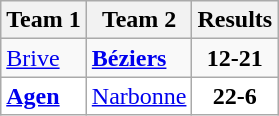<table class="wikitable">
<tr>
<th>Team 1</th>
<th>Team 2</th>
<th>Results</th>
</tr>
<tr>
<td><a href='#'>Brive</a></td>
<td><strong><a href='#'>Béziers</a></strong></td>
<td align="center"><strong>12-21</strong></td>
</tr>
<tr bgcolor="white">
<td><strong><a href='#'>Agen</a></strong></td>
<td><a href='#'>Narbonne</a></td>
<td align="center"><strong>22-6</strong></td>
</tr>
</table>
